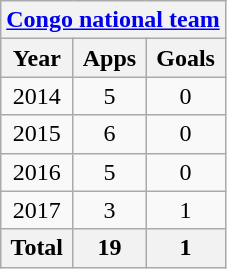<table class="wikitable" style="text-align:center">
<tr>
<th colspan=3><a href='#'>Congo national team</a></th>
</tr>
<tr>
<th>Year</th>
<th>Apps</th>
<th>Goals</th>
</tr>
<tr>
<td>2014</td>
<td>5</td>
<td>0</td>
</tr>
<tr>
<td>2015</td>
<td>6</td>
<td>0</td>
</tr>
<tr>
<td>2016</td>
<td>5</td>
<td>0</td>
</tr>
<tr>
<td>2017</td>
<td>3</td>
<td>1</td>
</tr>
<tr>
<th>Total</th>
<th>19</th>
<th>1</th>
</tr>
</table>
